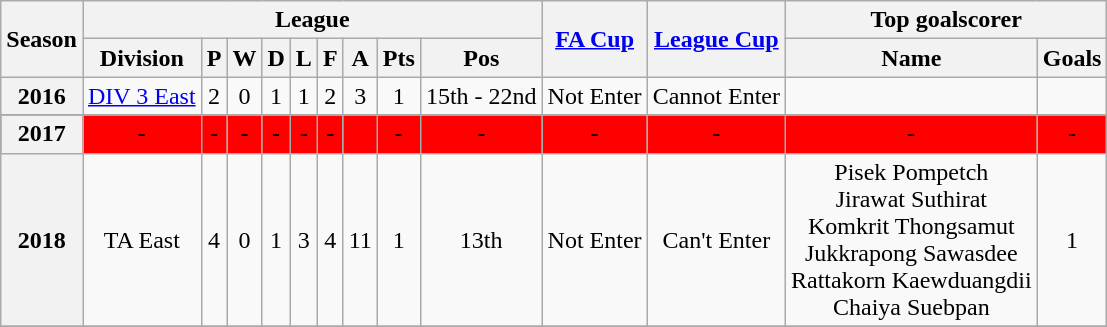<table class="wikitable" style="text-align: center">
<tr>
<th rowspan=2>Season</th>
<th colspan=9>League</th>
<th rowspan=2><a href='#'>FA Cup</a></th>
<th rowspan=2><a href='#'>League Cup</a></th>
<th colspan=2>Top goalscorer</th>
</tr>
<tr>
<th>Division</th>
<th>P</th>
<th>W</th>
<th>D</th>
<th>L</th>
<th>F</th>
<th>A</th>
<th>Pts</th>
<th>Pos</th>
<th>Name</th>
<th>Goals</th>
</tr>
<tr>
<th>2016</th>
<td><a href='#'>DIV 3 East</a></td>
<td>2</td>
<td>0</td>
<td>1</td>
<td>1</td>
<td>2</td>
<td>3</td>
<td>1</td>
<td>15th - 22nd</td>
<td>Not Enter</td>
<td>Cannot Enter</td>
<td></td>
<td></td>
</tr>
<tr>
</tr>
<tr bgcolor= red>
<th>2017</th>
<td>-</td>
<td>-</td>
<td>-</td>
<td>-</td>
<td>-</td>
<td>-</td>
<td><strong></strong></td>
<td>-</td>
<td>-</td>
<td>-</td>
<td>-</td>
<td>-</td>
<td>-</td>
</tr>
<tr>
<th>2018</th>
<td>TA East</td>
<td>4</td>
<td>0</td>
<td>1</td>
<td>3</td>
<td>4</td>
<td>11</td>
<td>1</td>
<td>13th</td>
<td>Not Enter</td>
<td>Can't Enter</td>
<td>Pisek Pompetch<br>Jirawat Suthirat<br>Komkrit Thongsamut<br>Jukkrapong Sawasdee<br>Rattakorn Kaewduangdii<br>Chaiya Suebpan</td>
<td>1</td>
</tr>
<tr>
</tr>
</table>
